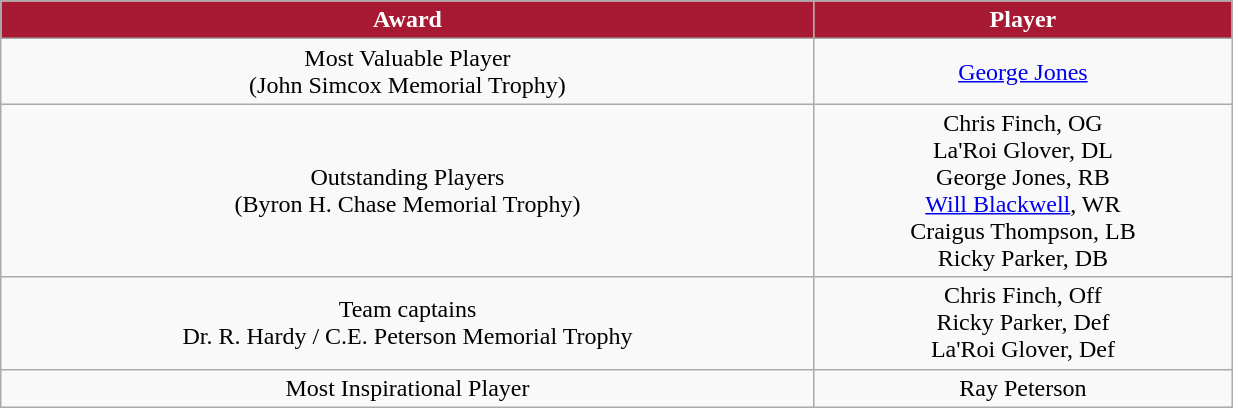<table class="wikitable" width="65%">
<tr>
<th style="background:#A81933;color:#FFFFFF;">Award</th>
<th style="background:#A81933;color:#FFFFFF;">Player</th>
</tr>
<tr align="center" bgcolor="">
<td>Most Valuable Player<br>(John Simcox Memorial Trophy)</td>
<td><a href='#'>George Jones</a></td>
</tr>
<tr align="center" bgcolor="">
<td>Outstanding Players<br>(Byron H. Chase Memorial Trophy)</td>
<td>Chris Finch, OG<br>La'Roi Glover, DL<br>George Jones, RB<br><a href='#'>Will Blackwell</a>, WR<br>Craigus Thompson, LB<br>Ricky Parker, DB</td>
</tr>
<tr align="center" bgcolor="">
<td>Team captains<br>Dr. R. Hardy / C.E. Peterson Memorial Trophy</td>
<td>Chris Finch, Off<br>Ricky Parker, Def<br>La'Roi Glover, Def</td>
</tr>
<tr align="center" bgcolor="">
<td>Most Inspirational Player</td>
<td>Ray Peterson</td>
</tr>
</table>
